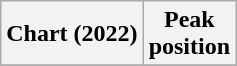<table class="wikitable plainrowheaders" style="text-align:center">
<tr>
<th scope="col">Chart (2022)</th>
<th scope="col">Peak<br>position</th>
</tr>
<tr>
</tr>
</table>
